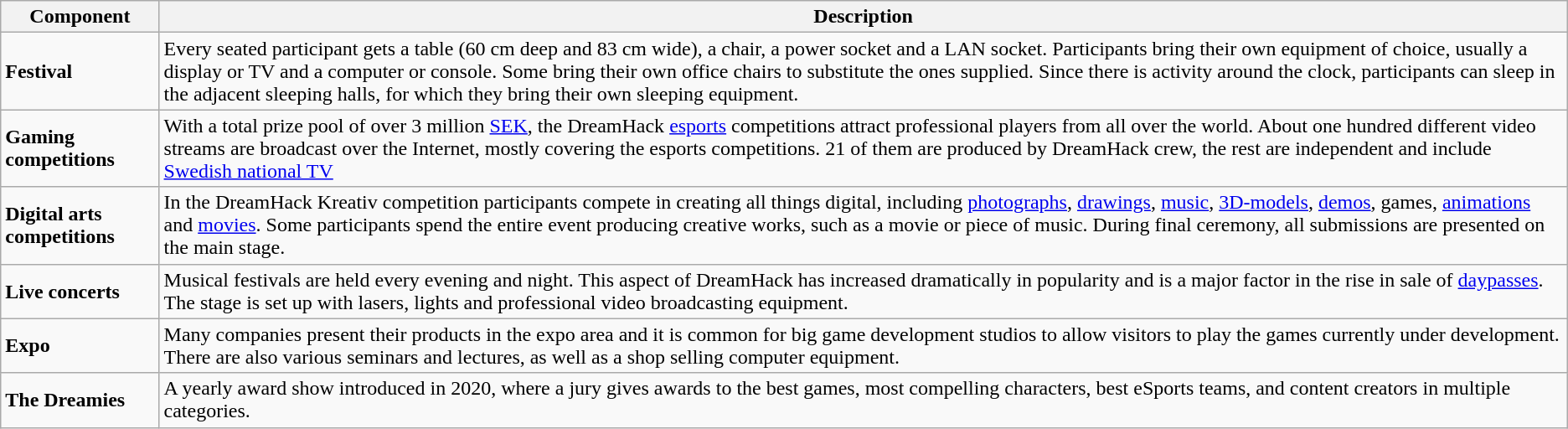<table class="wikitable">
<tr>
<th>Component</th>
<th>Description</th>
</tr>
<tr>
<td><strong>Festival</strong></td>
<td>Every seated participant gets a table (60 cm deep and 83 cm wide), a chair, a power socket and a LAN socket. Participants bring their own equipment of choice, usually a display or TV and a computer or console. Some bring their own office chairs to substitute the ones supplied. Since there is activity around the clock, participants can sleep in the adjacent sleeping halls, for which they bring their own sleeping equipment.</td>
</tr>
<tr>
<td><strong>Gaming competitions</strong></td>
<td>With a total prize pool of over 3 million <a href='#'>SEK</a>, the DreamHack <a href='#'>esports</a> competitions attract professional players from all over the world. About one hundred different video streams are broadcast over the Internet, mostly covering the esports competitions. 21 of them are produced by DreamHack crew, the rest are independent and include <a href='#'>Swedish national TV</a></td>
</tr>
<tr>
<td><strong>Digital arts competitions</strong></td>
<td>In the DreamHack Kreativ competition participants compete in creating all things digital, including <a href='#'>photographs</a>, <a href='#'>drawings</a>, <a href='#'>music</a>, <a href='#'>3D-models</a>, <a href='#'>demos</a>, games, <a href='#'>animations</a> and <a href='#'>movies</a>. Some participants spend the entire event producing creative works, such as a movie or piece of music. During final ceremony, all submissions are presented on the main stage.</td>
</tr>
<tr>
<td><strong>Live concerts</strong></td>
<td>Musical festivals are held every evening and night. This aspect of DreamHack has increased dramatically in popularity and is a major factor in the rise in sale of <a href='#'>daypasses</a>. The stage is set up with lasers, lights and professional video broadcasting equipment.</td>
</tr>
<tr>
<td><strong>Expo</strong></td>
<td>Many companies present their products in the expo area and it is common for big game development studios to allow visitors to play the games currently under development. There are also various seminars and lectures, as well as a shop selling computer equipment.</td>
</tr>
<tr>
<td><strong>The Dreamies</strong></td>
<td>A yearly award show introduced in 2020, where a jury gives awards to the best games, most compelling characters, best eSports teams, and content creators in multiple categories.</td>
</tr>
</table>
